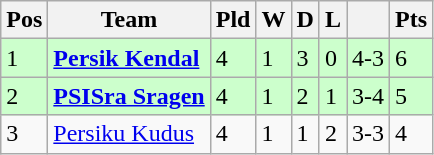<table class="wikitable">
<tr>
<th>Pos</th>
<th>Team</th>
<th>Pld</th>
<th>W</th>
<th>D</th>
<th>L</th>
<th></th>
<th>Pts</th>
</tr>
<tr bgcolor=#ccffcc>
<td>1</td>
<td><strong><a href='#'>Persik Kendal</a></strong></td>
<td>4</td>
<td>1</td>
<td>3</td>
<td>0</td>
<td>4-3</td>
<td>6</td>
</tr>
<tr bgcolor=#ccffcc>
<td>2</td>
<td><strong><a href='#'>PSISra Sragen</a></strong></td>
<td>4</td>
<td>1</td>
<td>2</td>
<td>1</td>
<td>3-4</td>
<td>5</td>
</tr>
<tr>
<td>3</td>
<td><a href='#'>Persiku Kudus</a></td>
<td>4</td>
<td>1</td>
<td>1</td>
<td>2</td>
<td>3-3</td>
<td>4</td>
</tr>
</table>
